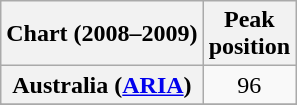<table class="wikitable sortable plainrowheaders">
<tr>
<th scope="col">Chart (2008–2009)</th>
<th scope="col">Peak<br>position</th>
</tr>
<tr>
<th scope="row">Australia (<a href='#'>ARIA</a>)</th>
<td align="center">96</td>
</tr>
<tr>
</tr>
<tr>
</tr>
<tr>
</tr>
<tr>
</tr>
</table>
